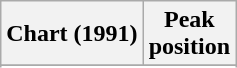<table class="wikitable sortable plainrowheaders" style="text-align:center">
<tr>
<th scope="col">Chart (1991)</th>
<th scope="col">Peak<br> position</th>
</tr>
<tr>
</tr>
<tr>
</tr>
</table>
